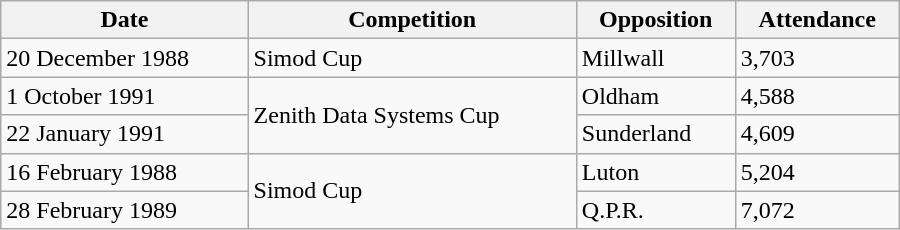<table width="600" class="wikitable sortable">
<tr>
<th>Date</th>
<th>Competition</th>
<th>Opposition</th>
<th>Attendance</th>
</tr>
<tr>
<td>20 December 1988</td>
<td>Simod Cup</td>
<td>Millwall</td>
<td>3,703</td>
</tr>
<tr>
<td>1 October 1991</td>
<td rowspan="2">Zenith Data Systems Cup</td>
<td>Oldham</td>
<td>4,588</td>
</tr>
<tr>
<td>22 January 1991</td>
<td>Sunderland</td>
<td>4,609</td>
</tr>
<tr>
<td>16 February 1988</td>
<td rowspan="2">Simod Cup</td>
<td>Luton</td>
<td>5,204</td>
</tr>
<tr>
<td>28 February 1989</td>
<td>Q.P.R.</td>
<td>7,072</td>
</tr>
</table>
